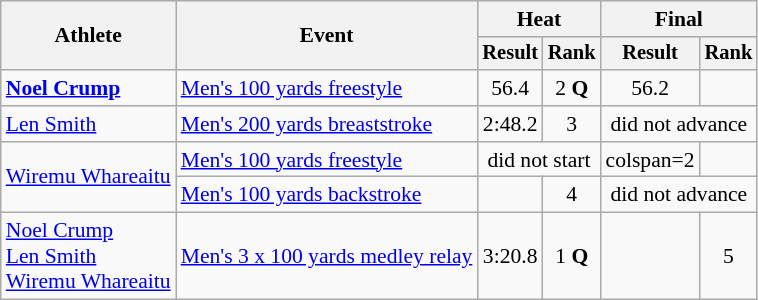<table class=wikitable style=font-size:90%>
<tr>
<th rowspan=2>Athlete</th>
<th rowspan=2>Event</th>
<th colspan=2>Heat</th>
<th colspan=2>Final</th>
</tr>
<tr style=font-size:95%>
<th>Result</th>
<th>Rank</th>
<th>Result</th>
<th>Rank</th>
</tr>
<tr align=center>
<td align=left><strong><a href='#'>Noel Crump</a></strong></td>
<td align=left><a href='#'>Men's 100 yards freestyle</a></td>
<td>56.4</td>
<td>2 <strong>Q</strong></td>
<td>56.2</td>
<td></td>
</tr>
<tr align=center>
<td align=left><a href='#'>Len Smith</a></td>
<td align=left><a href='#'>Men's 200 yards breaststroke</a></td>
<td>2:48.2</td>
<td>3</td>
<td colspan=2>did not advance</td>
</tr>
<tr align=center>
<td align=left rowspan=2><a href='#'>Wiremu Whareaitu</a></td>
<td align=left><a href='#'>Men's 100 yards freestyle</a></td>
<td colspan=2>did not start</td>
<td>colspan=2 </td>
</tr>
<tr align=center>
<td align=left><a href='#'>Men's 100 yards backstroke</a></td>
<td></td>
<td>4</td>
<td colspan=2>did not advance</td>
</tr>
<tr align=center>
<td align=left><a href='#'>Noel Crump</a><br><a href='#'>Len Smith</a><br><a href='#'>Wiremu Whareaitu</a></td>
<td align=left><a href='#'>Men's 3 x 100 yards medley relay</a></td>
<td>3:20.8</td>
<td>1 <strong>Q</strong></td>
<td></td>
<td>5</td>
</tr>
</table>
